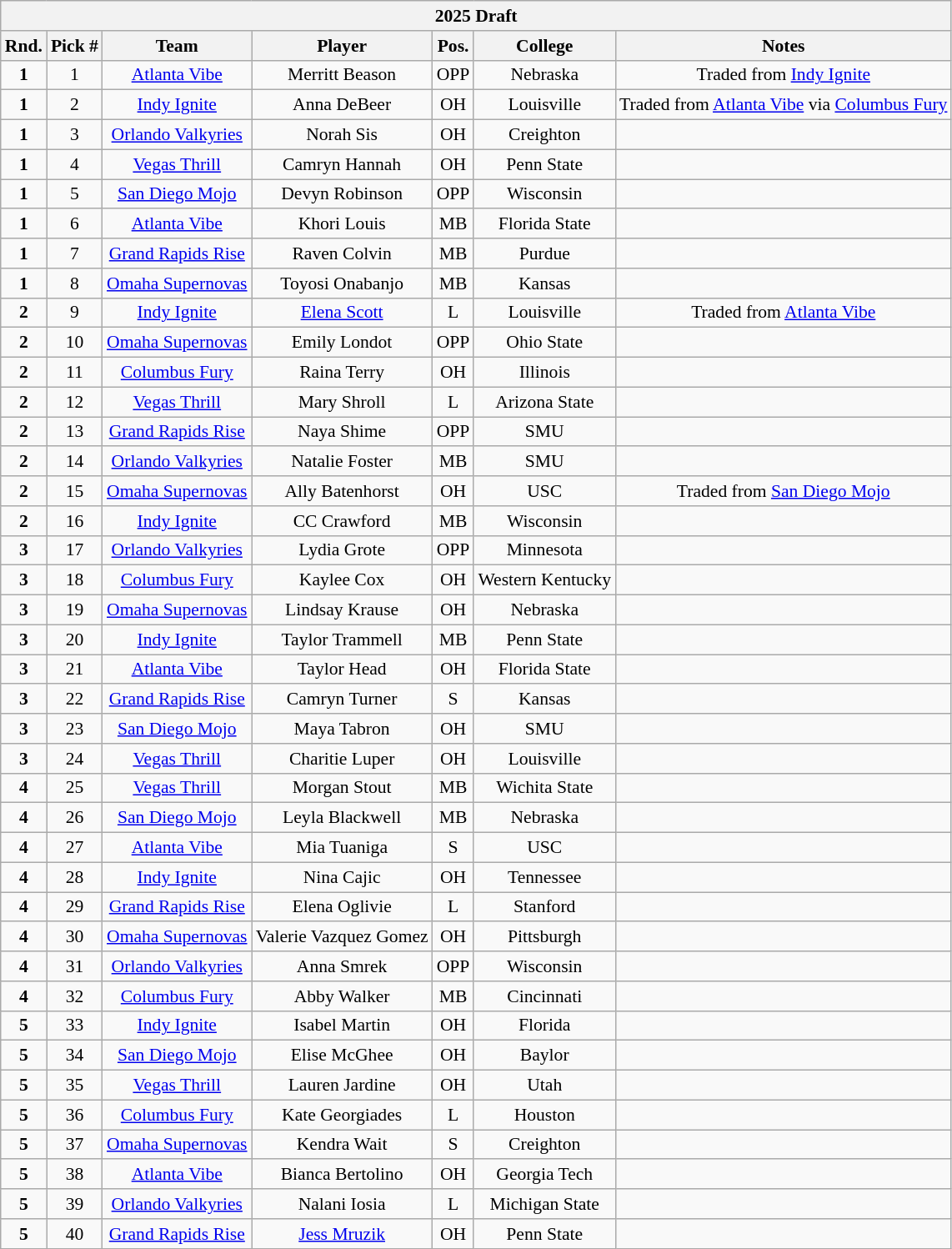<table class="wikitable collapsible collapsed" style="font-size:90%; text-align:center">
<tr>
<th colspan=7 style="width:30em">2025 Draft</th>
</tr>
<tr>
<th>Rnd.</th>
<th>Pick #</th>
<th>Team</th>
<th>Player</th>
<th>Pos.</th>
<th>College</th>
<th>Notes</th>
</tr>
<tr>
<td><strong>1</strong></td>
<td>1</td>
<td><a href='#'>Atlanta Vibe</a></td>
<td>Merritt Beason</td>
<td>OPP</td>
<td>Nebraska</td>
<td>Traded from <a href='#'>Indy Ignite</a></td>
</tr>
<tr>
<td><strong>1</strong></td>
<td>2</td>
<td><a href='#'>Indy Ignite</a></td>
<td>Anna DeBeer</td>
<td>OH</td>
<td>Louisville</td>
<td>Traded from <a href='#'>Atlanta Vibe</a> via <a href='#'>Columbus Fury</a></td>
</tr>
<tr>
<td><strong>1</strong></td>
<td>3</td>
<td><a href='#'>Orlando Valkyries</a></td>
<td>Norah Sis</td>
<td>OH</td>
<td>Creighton</td>
<td></td>
</tr>
<tr>
<td><strong>1</strong></td>
<td>4</td>
<td><a href='#'>Vegas Thrill</a></td>
<td>Camryn Hannah</td>
<td>OH</td>
<td>Penn State</td>
<td></td>
</tr>
<tr>
<td><strong>1</strong></td>
<td>5</td>
<td><a href='#'>San Diego Mojo</a></td>
<td>Devyn Robinson</td>
<td>OPP</td>
<td>Wisconsin</td>
<td></td>
</tr>
<tr>
<td><strong>1</strong></td>
<td>6</td>
<td><a href='#'>Atlanta Vibe</a></td>
<td>Khori Louis</td>
<td>MB</td>
<td>Florida State</td>
<td></td>
</tr>
<tr>
<td><strong>1</strong></td>
<td>7</td>
<td><a href='#'>Grand Rapids Rise</a></td>
<td>Raven Colvin</td>
<td>MB</td>
<td>Purdue</td>
<td></td>
</tr>
<tr>
<td><strong>1</strong></td>
<td>8</td>
<td><a href='#'>Omaha Supernovas</a></td>
<td>Toyosi Onabanjo</td>
<td>MB</td>
<td>Kansas</td>
<td></td>
</tr>
<tr>
<td><strong>2</strong></td>
<td>9</td>
<td><a href='#'>Indy Ignite</a></td>
<td><a href='#'>Elena Scott</a></td>
<td>L</td>
<td>Louisville</td>
<td>Traded from <a href='#'>Atlanta Vibe</a></td>
</tr>
<tr>
<td><strong>2</strong></td>
<td>10</td>
<td><a href='#'>Omaha Supernovas</a></td>
<td>Emily Londot</td>
<td>OPP</td>
<td>Ohio State</td>
<td></td>
</tr>
<tr>
<td><strong>2</strong></td>
<td>11</td>
<td><a href='#'>Columbus Fury</a></td>
<td>Raina Terry</td>
<td>OH</td>
<td>Illinois</td>
<td></td>
</tr>
<tr>
<td><strong>2</strong></td>
<td>12</td>
<td><a href='#'>Vegas Thrill</a></td>
<td>Mary Shroll</td>
<td>L</td>
<td>Arizona State</td>
<td></td>
</tr>
<tr>
<td><strong>2</strong></td>
<td>13</td>
<td><a href='#'>Grand Rapids Rise</a></td>
<td>Naya Shime</td>
<td>OPP</td>
<td>SMU</td>
<td></td>
</tr>
<tr>
<td><strong>2</strong></td>
<td>14</td>
<td><a href='#'>Orlando Valkyries</a></td>
<td>Natalie Foster</td>
<td>MB</td>
<td>SMU</td>
<td></td>
</tr>
<tr>
<td><strong>2</strong></td>
<td>15</td>
<td><a href='#'>Omaha Supernovas</a></td>
<td>Ally Batenhorst</td>
<td>OH</td>
<td>USC</td>
<td>Traded from <a href='#'>San Diego Mojo</a></td>
</tr>
<tr>
<td><strong>2</strong></td>
<td>16</td>
<td><a href='#'>Indy Ignite</a></td>
<td>CC Crawford</td>
<td>MB</td>
<td>Wisconsin</td>
<td></td>
</tr>
<tr>
<td><strong>3</strong></td>
<td>17</td>
<td><a href='#'>Orlando Valkyries</a></td>
<td>Lydia Grote</td>
<td>OPP</td>
<td>Minnesota</td>
<td></td>
</tr>
<tr>
<td><strong>3</strong></td>
<td>18</td>
<td><a href='#'>Columbus Fury</a></td>
<td>Kaylee Cox</td>
<td>OH</td>
<td>Western Kentucky</td>
<td></td>
</tr>
<tr>
<td><strong>3</strong></td>
<td>19</td>
<td><a href='#'>Omaha Supernovas</a></td>
<td>Lindsay Krause</td>
<td>OH</td>
<td>Nebraska</td>
<td></td>
</tr>
<tr>
<td><strong>3</strong></td>
<td>20</td>
<td><a href='#'>Indy Ignite</a></td>
<td>Taylor Trammell</td>
<td>MB</td>
<td>Penn State</td>
<td></td>
</tr>
<tr>
<td><strong>3</strong></td>
<td>21</td>
<td><a href='#'>Atlanta Vibe</a></td>
<td>Taylor Head</td>
<td>OH</td>
<td>Florida State</td>
<td></td>
</tr>
<tr>
<td><strong>3</strong></td>
<td>22</td>
<td><a href='#'>Grand Rapids Rise</a></td>
<td>Camryn Turner</td>
<td>S</td>
<td>Kansas</td>
<td></td>
</tr>
<tr>
<td><strong>3</strong></td>
<td>23</td>
<td><a href='#'>San Diego Mojo</a></td>
<td>Maya Tabron</td>
<td>OH</td>
<td>SMU</td>
<td></td>
</tr>
<tr>
<td><strong>3</strong></td>
<td>24</td>
<td><a href='#'>Vegas Thrill</a></td>
<td>Charitie Luper</td>
<td>OH</td>
<td>Louisville</td>
<td></td>
</tr>
<tr>
<td><strong>4</strong></td>
<td>25</td>
<td><a href='#'>Vegas Thrill</a></td>
<td>Morgan Stout</td>
<td>MB</td>
<td>Wichita State</td>
<td></td>
</tr>
<tr>
<td><strong>4</strong></td>
<td>26</td>
<td><a href='#'>San Diego Mojo</a></td>
<td>Leyla Blackwell</td>
<td>MB</td>
<td>Nebraska</td>
<td></td>
</tr>
<tr>
<td><strong>4</strong></td>
<td>27</td>
<td><a href='#'>Atlanta Vibe</a></td>
<td>Mia Tuaniga</td>
<td>S</td>
<td>USC</td>
<td></td>
</tr>
<tr>
<td><strong>4</strong></td>
<td>28</td>
<td><a href='#'>Indy Ignite</a></td>
<td>Nina Cajic</td>
<td>OH</td>
<td>Tennessee</td>
<td></td>
</tr>
<tr>
<td><strong>4</strong></td>
<td>29</td>
<td><a href='#'>Grand Rapids Rise</a></td>
<td>Elena Oglivie</td>
<td>L</td>
<td>Stanford</td>
<td></td>
</tr>
<tr>
<td><strong>4</strong></td>
<td>30</td>
<td><a href='#'>Omaha Supernovas</a></td>
<td>Valerie Vazquez Gomez</td>
<td>OH</td>
<td>Pittsburgh</td>
<td></td>
</tr>
<tr>
<td><strong>4</strong></td>
<td>31</td>
<td><a href='#'>Orlando Valkyries</a></td>
<td>Anna Smrek</td>
<td>OPP</td>
<td>Wisconsin</td>
<td></td>
</tr>
<tr>
<td><strong>4</strong></td>
<td>32</td>
<td><a href='#'>Columbus Fury</a></td>
<td>Abby Walker</td>
<td>MB</td>
<td>Cincinnati</td>
<td></td>
</tr>
<tr>
<td><strong>5</strong></td>
<td>33</td>
<td><a href='#'>Indy Ignite</a></td>
<td>Isabel Martin</td>
<td>OH</td>
<td>Florida</td>
<td></td>
</tr>
<tr>
<td><strong>5</strong></td>
<td>34</td>
<td><a href='#'>San Diego Mojo</a></td>
<td>Elise McGhee</td>
<td>OH</td>
<td>Baylor</td>
<td></td>
</tr>
<tr>
<td><strong>5</strong></td>
<td>35</td>
<td><a href='#'>Vegas Thrill</a></td>
<td>Lauren Jardine</td>
<td>OH</td>
<td>Utah</td>
<td></td>
</tr>
<tr>
<td><strong>5</strong></td>
<td>36</td>
<td><a href='#'>Columbus Fury</a></td>
<td>Kate Georgiades</td>
<td>L</td>
<td>Houston</td>
<td></td>
</tr>
<tr>
<td><strong>5</strong></td>
<td>37</td>
<td><a href='#'>Omaha Supernovas</a></td>
<td>Kendra Wait</td>
<td>S</td>
<td>Creighton</td>
<td></td>
</tr>
<tr>
<td><strong>5</strong></td>
<td>38</td>
<td><a href='#'>Atlanta Vibe</a></td>
<td>Bianca Bertolino</td>
<td>OH</td>
<td>Georgia Tech</td>
<td></td>
</tr>
<tr>
<td><strong>5</strong></td>
<td>39</td>
<td><a href='#'>Orlando Valkyries</a></td>
<td>Nalani Iosia</td>
<td>L</td>
<td>Michigan State</td>
<td></td>
</tr>
<tr>
<td><strong>5</strong></td>
<td>40</td>
<td><a href='#'>Grand Rapids Rise</a></td>
<td><a href='#'>Jess Mruzik</a></td>
<td>OH</td>
<td>Penn State</td>
<td></td>
</tr>
</table>
